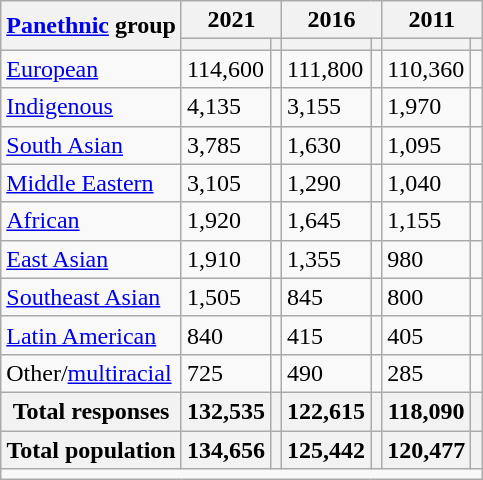<table class="wikitable collapsible sortable">
<tr>
<th rowspan="2"><a href='#'>Panethnic</a> group</th>
<th colspan="2">2021</th>
<th colspan="2">2016</th>
<th colspan="2">2011</th>
</tr>
<tr>
<th><a href='#'></a></th>
<th></th>
<th></th>
<th></th>
<th></th>
<th></th>
</tr>
<tr>
<td><a href='#'>European</a></td>
<td>114,600</td>
<td></td>
<td>111,800</td>
<td></td>
<td>110,360</td>
<td></td>
</tr>
<tr>
<td><a href='#'>Indigenous</a></td>
<td>4,135</td>
<td></td>
<td>3,155</td>
<td></td>
<td>1,970</td>
<td></td>
</tr>
<tr>
<td><a href='#'>South Asian</a></td>
<td>3,785</td>
<td></td>
<td>1,630</td>
<td></td>
<td>1,095</td>
<td></td>
</tr>
<tr>
<td><a href='#'>Middle Eastern</a></td>
<td>3,105</td>
<td></td>
<td>1,290</td>
<td></td>
<td>1,040</td>
<td></td>
</tr>
<tr>
<td><a href='#'>African</a></td>
<td>1,920</td>
<td></td>
<td>1,645</td>
<td></td>
<td>1,155</td>
<td></td>
</tr>
<tr>
<td><a href='#'>East Asian</a></td>
<td>1,910</td>
<td></td>
<td>1,355</td>
<td></td>
<td>980</td>
<td></td>
</tr>
<tr>
<td><a href='#'>Southeast Asian</a></td>
<td>1,505</td>
<td></td>
<td>845</td>
<td></td>
<td>800</td>
<td></td>
</tr>
<tr>
<td><a href='#'>Latin American</a></td>
<td>840</td>
<td></td>
<td>415</td>
<td></td>
<td>405</td>
<td></td>
</tr>
<tr>
<td>Other/<a href='#'>multiracial</a></td>
<td>725</td>
<td></td>
<td>490</td>
<td></td>
<td>285</td>
<td></td>
</tr>
<tr>
<th>Total responses</th>
<th>132,535</th>
<th></th>
<th>122,615</th>
<th></th>
<th>118,090</th>
<th></th>
</tr>
<tr class="sortbottom">
<th>Total population</th>
<th>134,656</th>
<th></th>
<th>125,442</th>
<th></th>
<th>120,477</th>
<th></th>
</tr>
<tr class="sortbottom">
<td colspan="15"></td>
</tr>
</table>
